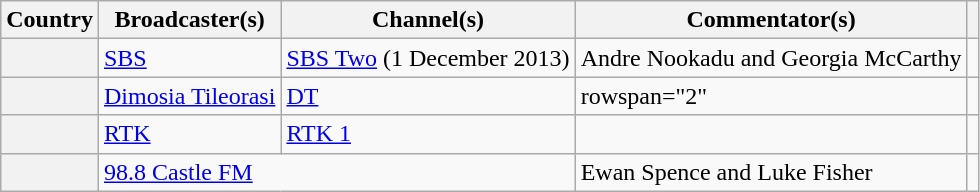<table class="wikitable plainrowheaders">
<tr>
<th scope="col">Country</th>
<th scope="col">Broadcaster(s)</th>
<th>Channel(s)</th>
<th scope="col">Commentator(s)</th>
<th scope="col"></th>
</tr>
<tr>
<th scope="row"></th>
<td><a href='#'>SBS</a></td>
<td><a href='#'>SBS Two</a> (1 December 2013)</td>
<td>Andre Nookadu and Georgia McCarthy</td>
<td></td>
</tr>
<tr>
<th scope="row"></th>
<td><a href='#'>Dimosia Tileorasi</a></td>
<td><a href='#'>DT</a></td>
<td>rowspan="2" </td>
<td></td>
</tr>
<tr>
<th scope="row"></th>
<td><a href='#'>RTK</a></td>
<td><a href='#'>RTK 1</a></td>
<td></td>
</tr>
<tr>
<th scope="row"></th>
<td colspan="2"><a href='#'>98.8 Castle FM</a></td>
<td>Ewan Spence and Luke Fisher</td>
<td></td>
</tr>
</table>
